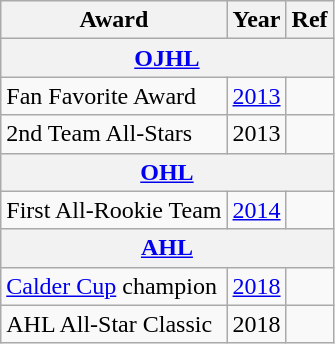<table class="wikitable">
<tr>
<th>Award</th>
<th>Year</th>
<th>Ref</th>
</tr>
<tr>
<th colspan="3"><a href='#'>OJHL</a></th>
</tr>
<tr>
<td>Fan Favorite Award</td>
<td><a href='#'>2013</a></td>
<td></td>
</tr>
<tr>
<td>2nd Team All-Stars</td>
<td>2013</td>
<td></td>
</tr>
<tr>
<th colspan="3"><a href='#'>OHL</a></th>
</tr>
<tr>
<td>First All-Rookie Team</td>
<td><a href='#'>2014</a></td>
<td></td>
</tr>
<tr>
<th colspan="3"><a href='#'>AHL</a></th>
</tr>
<tr>
<td><a href='#'>Calder Cup</a> champion</td>
<td><a href='#'>2018</a></td>
<td></td>
</tr>
<tr>
<td>AHL All-Star Classic</td>
<td>2018</td>
<td></td>
</tr>
</table>
